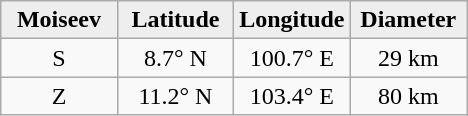<table class="wikitable">
<tr>
<th width="25%" style="background:#eeeeee;">Moiseev</th>
<th width="25%" style="background:#eeeeee;">Latitude</th>
<th width="25%" style="background:#eeeeee;">Longitude</th>
<th width="25%" style="background:#eeeeee;">Diameter</th>
</tr>
<tr>
<td align="center">S</td>
<td align="center">8.7° N</td>
<td align="center">100.7° E</td>
<td align="center">29 km</td>
</tr>
<tr>
<td align="center">Z</td>
<td align="center">11.2° N</td>
<td align="center">103.4° E</td>
<td align="center">80 km</td>
</tr>
</table>
